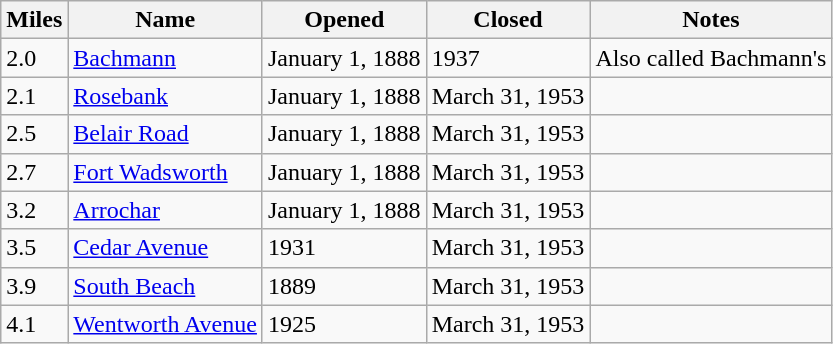<table class="wikitable">
<tr>
<th>Miles</th>
<th>Name</th>
<th>Opened</th>
<th>Closed</th>
<th>Notes</th>
</tr>
<tr>
<td>2.0</td>
<td><a href='#'>Bachmann</a></td>
<td>January 1, 1888</td>
<td>1937</td>
<td>Also called Bachmann's</td>
</tr>
<tr>
<td>2.1</td>
<td><a href='#'>Rosebank</a></td>
<td>January 1, 1888</td>
<td>March 31, 1953</td>
<td></td>
</tr>
<tr>
<td>2.5</td>
<td><a href='#'>Belair Road</a></td>
<td>January 1, 1888</td>
<td>March 31, 1953</td>
<td></td>
</tr>
<tr>
<td>2.7</td>
<td><a href='#'>Fort Wadsworth</a></td>
<td>January 1, 1888</td>
<td>March 31, 1953</td>
<td></td>
</tr>
<tr>
<td>3.2</td>
<td><a href='#'>Arrochar</a></td>
<td>January 1, 1888</td>
<td>March 31, 1953</td>
<td></td>
</tr>
<tr>
<td>3.5</td>
<td><a href='#'>Cedar Avenue</a></td>
<td>1931</td>
<td>March 31, 1953</td>
<td></td>
</tr>
<tr>
<td>3.9</td>
<td><a href='#'>South Beach</a></td>
<td>1889</td>
<td>March 31, 1953</td>
<td></td>
</tr>
<tr>
<td>4.1</td>
<td><a href='#'>Wentworth Avenue</a></td>
<td>1925</td>
<td>March 31, 1953</td>
<td></td>
</tr>
</table>
